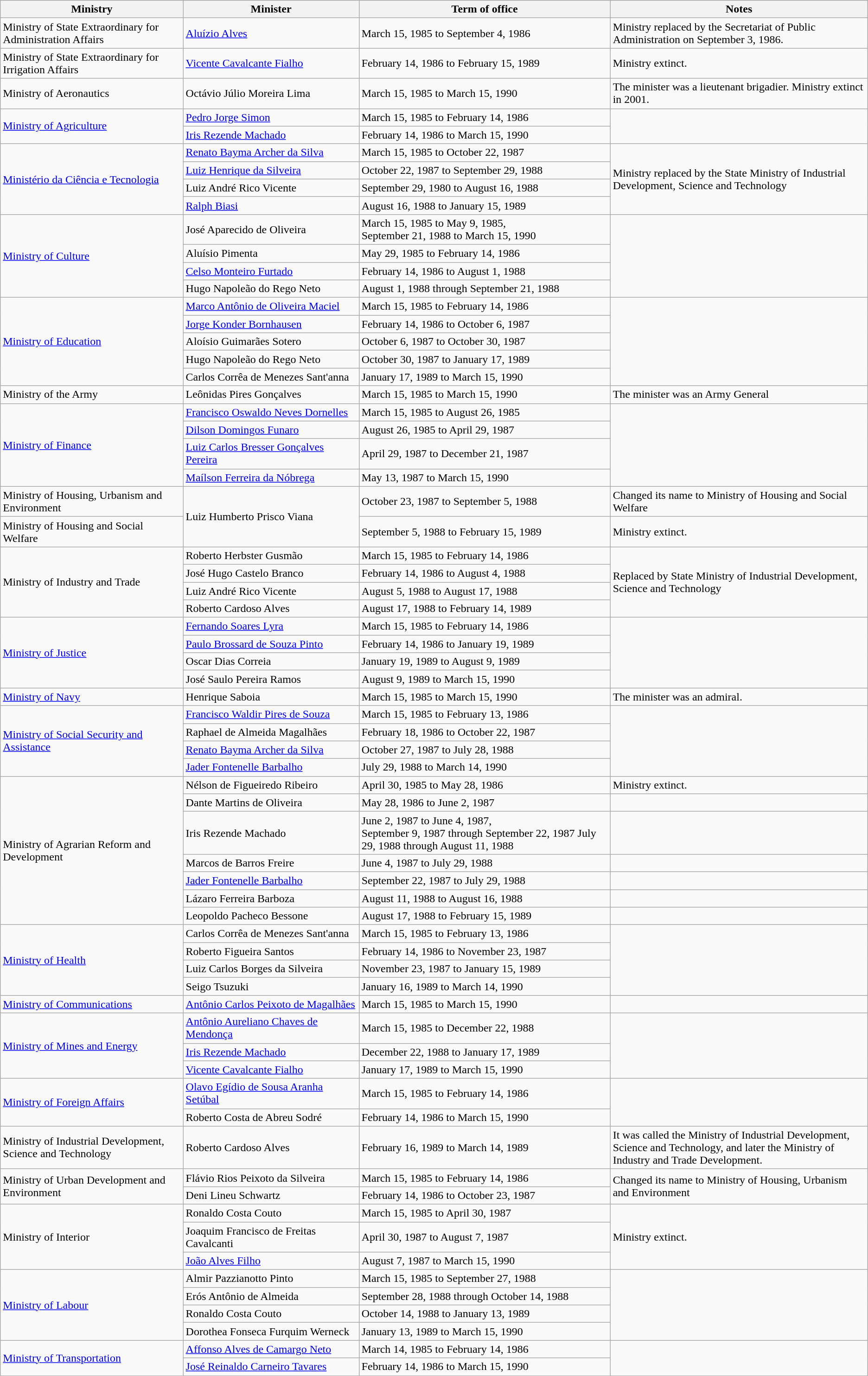<table class="wikitable collapsible collapsed">
<tr>
<th style="width: 20em">Ministry</th>
<th style="width: 20em">Minister</th>
<th style="width: 30em">Term of office</th>
<th style="width: 30em">Notes</th>
</tr>
<tr>
<td>Ministry of State Extraordinary for Administration Affairs</td>
<td><a href='#'>Aluízio Alves</a></td>
<td>March 15, 1985 to September 4, 1986</td>
<td>Ministry replaced by the Secretariat of Public Administration on September 3, 1986.</td>
</tr>
<tr>
<td>Ministry of State Extraordinary for Irrigation Affairs</td>
<td><a href='#'>Vicente Cavalcante Fialho</a></td>
<td>February 14, 1986 to February 15, 1989</td>
<td>Ministry extinct.</td>
</tr>
<tr>
<td>Ministry of Aeronautics</td>
<td>Octávio Júlio Moreira Lima</td>
<td>March 15, 1985 to March 15, 1990</td>
<td>The minister was a lieutenant brigadier. Ministry extinct in 2001.</td>
</tr>
<tr>
<td rowspan="2"><a href='#'>Ministry of Agriculture</a></td>
<td><a href='#'>Pedro Jorge Simon</a></td>
<td>March 15, 1985 to February 14, 1986</td>
<td rowspan="2"></td>
</tr>
<tr>
<td><a href='#'>Iris Rezende Machado</a></td>
<td>February 14, 1986 to March 15, 1990</td>
</tr>
<tr>
<td rowspan="4"><a href='#'>Ministério da Ciência e Tecnologia</a></td>
<td><a href='#'>Renato Bayma Archer da Silva</a></td>
<td>March 15, 1985 to October 22, 1987</td>
<td rowspan="4">Ministry replaced by the State Ministry of Industrial Development, Science and Technology</td>
</tr>
<tr>
<td><a href='#'>Luiz Henrique da Silveira</a></td>
<td>October 22, 1987 to September 29, 1988</td>
</tr>
<tr>
<td>Luiz André Rico Vicente</td>
<td>September 29, 1980 to August 16, 1988</td>
</tr>
<tr>
<td><a href='#'>Ralph Biasi</a></td>
<td>August 16, 1988 to January 15, 1989</td>
</tr>
<tr>
<td rowspan="4"><a href='#'>Ministry of Culture</a></td>
<td>José Aparecido de Oliveira</td>
<td>March 15, 1985 to May 9, 1985,<br>September 21, 1988 to March 15, 1990</td>
<td rowspan="4"></td>
</tr>
<tr>
<td>Aluísio Pimenta</td>
<td>May 29, 1985 to February 14, 1986</td>
</tr>
<tr>
<td><a href='#'>Celso Monteiro Furtado</a></td>
<td>February 14, 1986 to August 1, 1988</td>
</tr>
<tr>
<td>Hugo Napoleão do Rego Neto</td>
<td>August 1, 1988 through September 21, 1988</td>
</tr>
<tr>
<td rowspan="5"><a href='#'>Ministry of Education</a></td>
<td><a href='#'>Marco Antônio de Oliveira Maciel</a></td>
<td>March 15, 1985 to February 14, 1986</td>
<td rowspan="5"></td>
</tr>
<tr>
<td><a href='#'>Jorge Konder Bornhausen</a></td>
<td>February 14, 1986 to October 6, 1987</td>
</tr>
<tr>
<td>Aloísio Guimarães Sotero</td>
<td>October 6, 1987 to October 30, 1987</td>
</tr>
<tr>
<td>Hugo Napoleão do Rego Neto</td>
<td>October 30, 1987 to January 17, 1989</td>
</tr>
<tr>
<td>Carlos Corrêa de Menezes Sant'anna</td>
<td>January 17, 1989 to March 15, 1990</td>
</tr>
<tr>
<td>Ministry of the Army</td>
<td>Leônidas Pires Gonçalves</td>
<td>March 15, 1985 to March 15, 1990</td>
<td>The minister was an Army General</td>
</tr>
<tr>
<td rowspan="4"><a href='#'>Ministry of Finance</a></td>
<td><a href='#'>Francisco Oswaldo Neves Dornelles</a></td>
<td>March 15, 1985 to August 26, 1985</td>
<td rowspan="4"></td>
</tr>
<tr>
<td><a href='#'>Dilson Domingos Funaro</a></td>
<td>August 26, 1985 to April 29, 1987</td>
</tr>
<tr>
<td><a href='#'>Luiz Carlos Bresser Gonçalves Pereira</a></td>
<td>April 29, 1987 to December 21, 1987</td>
</tr>
<tr>
<td><a href='#'>Maílson Ferreira da Nóbrega</a></td>
<td>May 13, 1987 to March 15, 1990</td>
</tr>
<tr>
<td>Ministry of Housing, Urbanism and Environment</td>
<td rowspan="2">Luiz Humberto Prisco Viana</td>
<td>October 23, 1987 to September 5, 1988</td>
<td>Changed its name to Ministry of Housing and Social Welfare</td>
</tr>
<tr>
<td>Ministry of Housing and Social Welfare</td>
<td>September 5, 1988 to February 15, 1989</td>
<td>Ministry extinct.</td>
</tr>
<tr>
<td rowspan="4">Ministry of Industry and Trade</td>
<td>Roberto Herbster Gusmão</td>
<td>March 15, 1985 to February 14, 1986</td>
<td rowspan="4">Replaced by State Ministry of Industrial Development, Science and Technology</td>
</tr>
<tr>
<td>José Hugo Castelo Branco</td>
<td>February 14, 1986 to August 4, 1988</td>
</tr>
<tr>
<td>Luiz André Rico Vicente</td>
<td>August 5, 1988 to August 17, 1988</td>
</tr>
<tr>
<td>Roberto Cardoso Alves</td>
<td>August 17, 1988 to February 14, 1989</td>
</tr>
<tr>
<td rowspan="4"><a href='#'>Ministry of Justice</a></td>
<td><a href='#'>Fernando Soares Lyra</a></td>
<td>March 15, 1985 to February 14, 1986</td>
<td rowspan="4"></td>
</tr>
<tr>
<td><a href='#'>Paulo Brossard de Souza Pinto</a></td>
<td>February 14, 1986 to January 19, 1989</td>
</tr>
<tr>
<td>Oscar Dias Correia</td>
<td>January 19, 1989 to August 9, 1989</td>
</tr>
<tr>
<td>José Saulo Pereira Ramos</td>
<td>August 9, 1989 to March 15, 1990</td>
</tr>
<tr>
<td><a href='#'>Ministry of Navy</a></td>
<td>Henrique Saboia</td>
<td>March 15, 1985 to March 15, 1990</td>
<td>The minister was an admiral.</td>
</tr>
<tr>
<td rowspan="4"><a href='#'>Ministry of Social Security and Assistance</a></td>
<td><a href='#'>Francisco Waldir Pires de Souza</a></td>
<td>March 15, 1985 to February 13, 1986</td>
<td rowspan="4"></td>
</tr>
<tr>
<td>Raphael de Almeida Magalhães</td>
<td>February 18, 1986 to October 22, 1987</td>
</tr>
<tr>
<td><a href='#'>Renato Bayma Archer da Silva</a></td>
<td>October 27, 1987 to July 28, 1988</td>
</tr>
<tr>
<td><a href='#'>Jader Fontenelle Barbalho</a></td>
<td>July 29, 1988 to March 14, 1990</td>
</tr>
<tr>
<td rowspan="7">Ministry of Agrarian Reform and Development</td>
<td>Nélson de Figueiredo Ribeiro</td>
<td>April 30, 1985 to May 28, 1986</td>
<td>Ministry extinct.</td>
</tr>
<tr>
<td>Dante Martins de Oliveira</td>
<td>May 28, 1986 to June 2, 1987</td>
<td></td>
</tr>
<tr>
<td>Iris Rezende Machado</td>
<td>June 2, 1987 to June 4, 1987,<br>September 9, 1987 through September 22, 1987 July 29, 1988 through August 11, 1988</td>
<td></td>
</tr>
<tr>
<td>Marcos de Barros Freire</td>
<td>June 4, 1987 to July 29, 1988</td>
<td></td>
</tr>
<tr>
<td><a href='#'>Jader Fontenelle Barbalho</a></td>
<td>September 22, 1987 to July 29, 1988</td>
<td></td>
</tr>
<tr>
<td>Lázaro Ferreira Barboza</td>
<td>August 11, 1988 to August 16, 1988</td>
<td></td>
</tr>
<tr>
<td>Leopoldo Pacheco Bessone</td>
<td>August 17, 1988 to February 15, 1989</td>
<td></td>
</tr>
<tr>
<td rowspan="4"><a href='#'>Ministry of Health</a></td>
<td>Carlos Corrêa de Menezes Sant'anna</td>
<td>March 15, 1985 to February 13, 1986</td>
<td rowspan="4"></td>
</tr>
<tr>
<td>Roberto Figueira Santos</td>
<td>February 14, 1986 to November 23, 1987</td>
</tr>
<tr>
<td>Luiz Carlos Borges da Silveira</td>
<td>November 23, 1987 to January 15, 1989</td>
</tr>
<tr>
<td>Seigo Tsuzuki</td>
<td>January 16, 1989 to March 14, 1990</td>
</tr>
<tr>
<td><a href='#'>Ministry of Communications</a></td>
<td><a href='#'>Antônio Carlos Peixoto de Magalhães</a></td>
<td>March 15, 1985 to March 15, 1990</td>
<td></td>
</tr>
<tr>
<td rowspan="3"><a href='#'>Ministry of Mines and Energy</a></td>
<td><a href='#'>Antônio Aureliano Chaves de Mendonça</a></td>
<td>March 15, 1985 to December 22, 1988</td>
<td rowspan="3"></td>
</tr>
<tr>
<td><a href='#'>Iris Rezende Machado</a></td>
<td>December 22, 1988 to January 17, 1989</td>
</tr>
<tr>
<td><a href='#'>Vicente Cavalcante Fialho</a></td>
<td>January 17, 1989 to March 15, 1990</td>
</tr>
<tr>
<td rowspan="2"><a href='#'>Ministry of Foreign Affairs</a></td>
<td><a href='#'>Olavo Egídio de Sousa Aranha Setúbal</a></td>
<td>March 15, 1985 to February 14, 1986</td>
<td rowspan="2"></td>
</tr>
<tr>
<td>Roberto Costa de Abreu Sodré</td>
<td>February 14, 1986 to March 15, 1990</td>
</tr>
<tr>
<td>Ministry of Industrial Development, Science and Technology</td>
<td>Roberto Cardoso Alves</td>
<td>February 16, 1989 to March 14, 1989</td>
<td>It was called the Ministry of Industrial Development, Science and Technology, and later the Ministry of Industry and Trade Development.</td>
</tr>
<tr>
<td rowspan="2">Ministry of Urban Development and Environment</td>
<td>Flávio Rios Peixoto da Silveira</td>
<td>March 15, 1985 to February 14, 1986</td>
<td rowspan="2">Changed its name to Ministry of Housing, Urbanism and Environment</td>
</tr>
<tr>
<td>Deni Lineu Schwartz</td>
<td>February 14, 1986 to October 23, 1987</td>
</tr>
<tr>
<td rowspan="3">Ministry of Interior</td>
<td>Ronaldo Costa Couto</td>
<td>March 15, 1985 to April 30, 1987</td>
<td rowspan="3">Ministry extinct.</td>
</tr>
<tr>
<td>Joaquim Francisco de Freitas Cavalcanti</td>
<td>April 30, 1987 to August 7, 1987</td>
</tr>
<tr>
<td><a href='#'>João Alves Filho</a></td>
<td>August 7, 1987 to March 15, 1990</td>
</tr>
<tr>
<td rowspan="4"><a href='#'>Ministry of Labour</a></td>
<td>Almir Pazzianotto Pinto</td>
<td>March 15, 1985 to September 27, 1988</td>
<td rowspan="4"></td>
</tr>
<tr>
<td>Erós Antônio de Almeida</td>
<td>September 28, 1988 through October 14, 1988</td>
</tr>
<tr>
<td>Ronaldo Costa Couto</td>
<td>October 14, 1988 to January 13, 1989</td>
</tr>
<tr>
<td>Dorothea Fonseca Furquim Werneck</td>
<td>January 13, 1989 to March 15, 1990</td>
</tr>
<tr>
<td rowspan="2"><a href='#'>Ministry of Transportation</a></td>
<td><a href='#'>Affonso Alves de Camargo Neto</a></td>
<td>March 14, 1985 to February 14, 1986</td>
<td rowspan="2"></td>
</tr>
<tr>
<td><a href='#'>José Reinaldo Carneiro Tavares</a></td>
<td>February 14, 1986 to March 15, 1990</td>
</tr>
</table>
